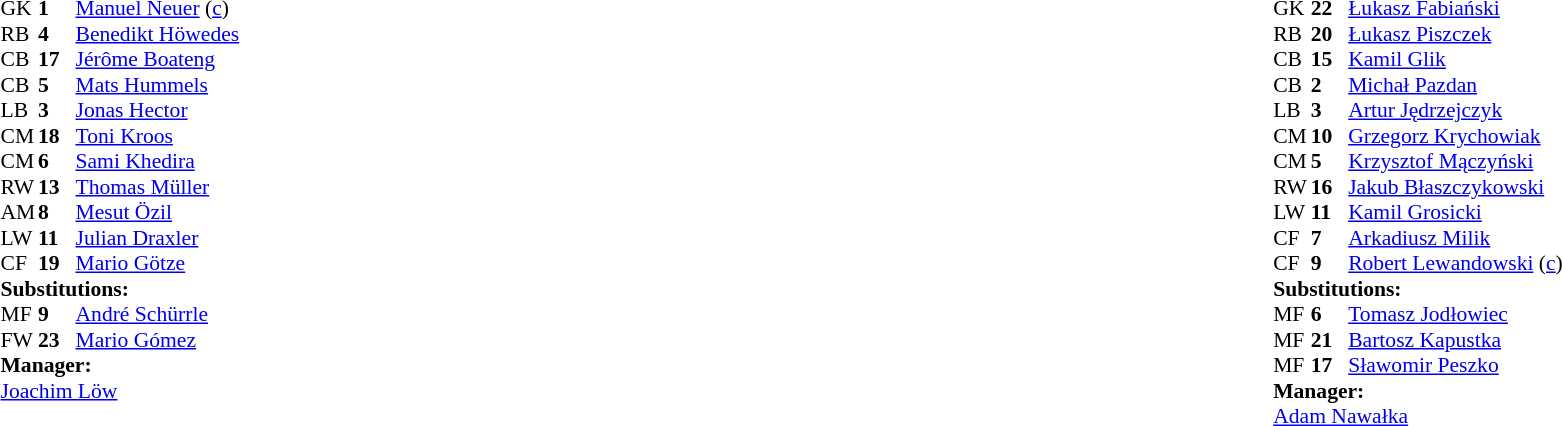<table style="width:100%;">
<tr>
<td style="vertical-align:top; width:40%;"><br><table style="font-size:90%" cellspacing="0" cellpadding="0">
<tr>
<th width="25"></th>
<th width="25"></th>
</tr>
<tr>
<td>GK</td>
<td><strong>1</strong></td>
<td><a href='#'>Manuel Neuer</a> (<a href='#'>c</a>)</td>
</tr>
<tr>
<td>RB</td>
<td><strong>4</strong></td>
<td><a href='#'>Benedikt Höwedes</a></td>
</tr>
<tr>
<td>CB</td>
<td><strong>17</strong></td>
<td><a href='#'>Jérôme Boateng</a></td>
<td></td>
</tr>
<tr>
<td>CB</td>
<td><strong>5</strong></td>
<td><a href='#'>Mats Hummels</a></td>
</tr>
<tr>
<td>LB</td>
<td><strong>3</strong></td>
<td><a href='#'>Jonas Hector</a></td>
</tr>
<tr>
<td>CM</td>
<td><strong>18</strong></td>
<td><a href='#'>Toni Kroos</a></td>
</tr>
<tr>
<td>CM</td>
<td><strong>6</strong></td>
<td><a href='#'>Sami Khedira</a></td>
<td></td>
</tr>
<tr>
<td>RW</td>
<td><strong>13</strong></td>
<td><a href='#'>Thomas Müller</a></td>
</tr>
<tr>
<td>AM</td>
<td><strong>8</strong></td>
<td><a href='#'>Mesut Özil</a></td>
<td></td>
</tr>
<tr>
<td>LW</td>
<td><strong>11</strong></td>
<td><a href='#'>Julian Draxler</a></td>
<td></td>
<td></td>
</tr>
<tr>
<td>CF</td>
<td><strong>19</strong></td>
<td><a href='#'>Mario Götze</a></td>
<td></td>
<td></td>
</tr>
<tr>
<td colspan=3><strong>Substitutions:</strong></td>
</tr>
<tr>
<td>MF</td>
<td><strong>9</strong></td>
<td><a href='#'>André Schürrle</a></td>
<td></td>
<td></td>
</tr>
<tr>
<td>FW</td>
<td><strong>23</strong></td>
<td><a href='#'>Mario Gómez</a></td>
<td></td>
<td></td>
</tr>
<tr>
<td colspan=3><strong>Manager:</strong></td>
</tr>
<tr>
<td colspan=3><a href='#'>Joachim Löw</a></td>
</tr>
</table>
</td>
<td valign="top"></td>
<td style="vertical-align:top; width:50%;"><br><table style="font-size:90%; margin:auto;" cellspacing="0" cellpadding="0">
<tr>
<th width=25></th>
<th width=25></th>
</tr>
<tr>
<td>GK</td>
<td><strong>22</strong></td>
<td><a href='#'>Łukasz Fabiański</a></td>
</tr>
<tr>
<td>RB</td>
<td><strong>20</strong></td>
<td><a href='#'>Łukasz Piszczek</a></td>
</tr>
<tr>
<td>CB</td>
<td><strong>15</strong></td>
<td><a href='#'>Kamil Glik</a></td>
</tr>
<tr>
<td>CB</td>
<td><strong>2</strong></td>
<td><a href='#'>Michał Pazdan</a></td>
</tr>
<tr>
<td>LB</td>
<td><strong>3</strong></td>
<td><a href='#'>Artur Jędrzejczyk</a></td>
</tr>
<tr>
<td>CM</td>
<td><strong>10</strong></td>
<td><a href='#'>Grzegorz Krychowiak</a></td>
</tr>
<tr>
<td>CM</td>
<td><strong>5</strong></td>
<td><a href='#'>Krzysztof Mączyński</a></td>
<td></td>
<td></td>
</tr>
<tr>
<td>RW</td>
<td><strong>16</strong></td>
<td><a href='#'>Jakub Błaszczykowski</a></td>
<td></td>
<td></td>
</tr>
<tr>
<td>LW</td>
<td><strong>11</strong></td>
<td><a href='#'>Kamil Grosicki</a></td>
<td></td>
<td></td>
</tr>
<tr>
<td>CF</td>
<td><strong>7</strong></td>
<td><a href='#'>Arkadiusz Milik</a></td>
</tr>
<tr>
<td>CF</td>
<td><strong>9</strong></td>
<td><a href='#'>Robert Lewandowski</a> (<a href='#'>c</a>)</td>
</tr>
<tr>
<td colspan=3><strong>Substitutions:</strong></td>
</tr>
<tr>
<td>MF</td>
<td><strong>6</strong></td>
<td><a href='#'>Tomasz Jodłowiec</a></td>
<td></td>
<td></td>
</tr>
<tr>
<td>MF</td>
<td><strong>21</strong></td>
<td><a href='#'>Bartosz Kapustka</a></td>
<td></td>
<td></td>
</tr>
<tr>
<td>MF</td>
<td><strong>17</strong></td>
<td><a href='#'>Sławomir Peszko</a></td>
<td></td>
<td></td>
</tr>
<tr>
<td colspan=3><strong>Manager:</strong></td>
</tr>
<tr>
<td colspan=3><a href='#'>Adam Nawałka</a></td>
</tr>
</table>
</td>
</tr>
</table>
